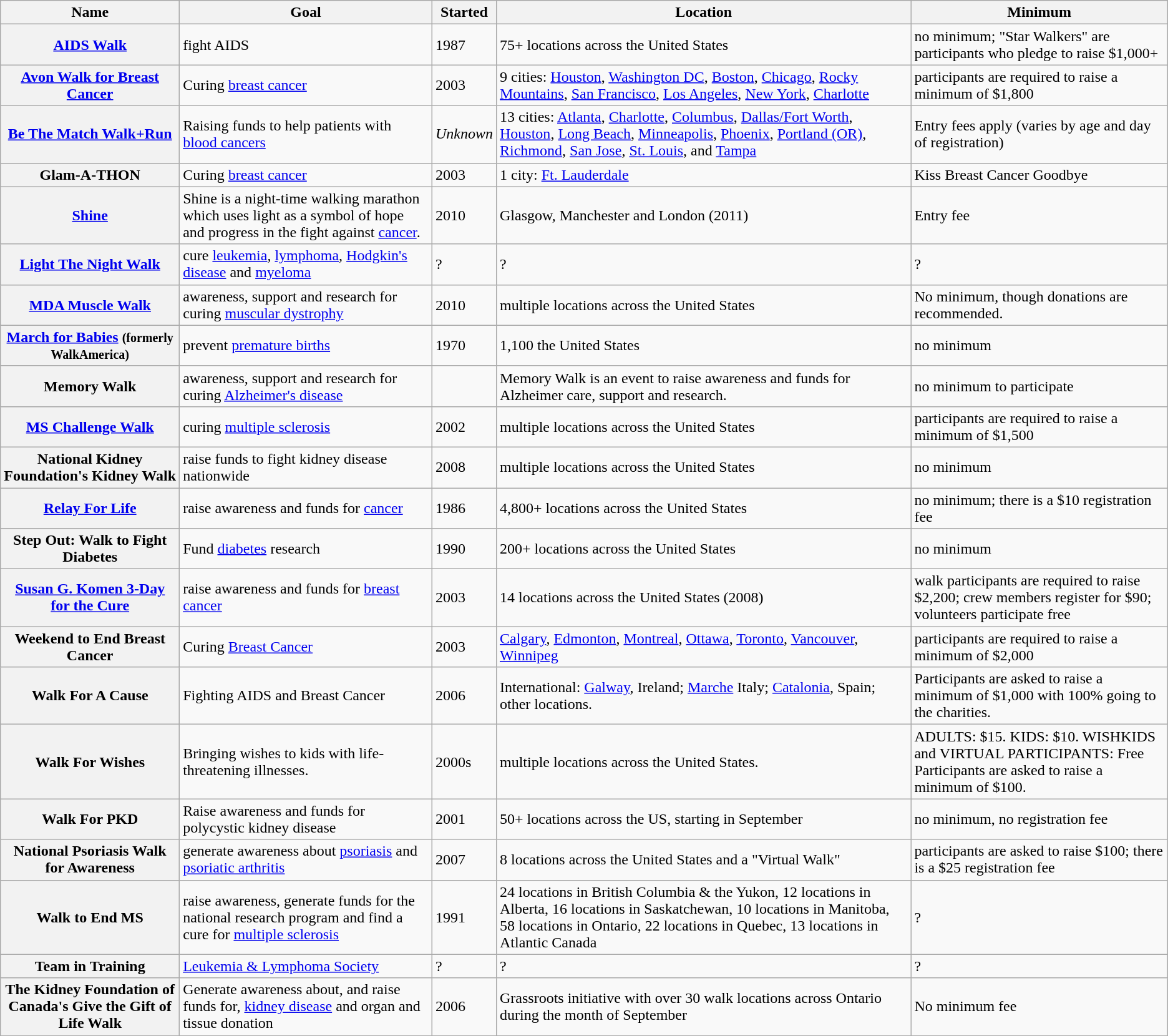<table class="wikitable">
<tr>
<th>Name</th>
<th>Goal</th>
<th>Started</th>
<th>Location</th>
<th>Minimum</th>
</tr>
<tr>
<th><a href='#'>AIDS Walk</a></th>
<td>fight AIDS</td>
<td>1987</td>
<td>75+ locations across the United States</td>
<td>no minimum; "Star Walkers" are participants who pledge to raise $1,000+</td>
</tr>
<tr>
<th><a href='#'>Avon Walk for Breast Cancer</a></th>
<td>Curing <a href='#'>breast cancer</a></td>
<td>2003</td>
<td>9 cities: <a href='#'>Houston</a>, <a href='#'>Washington DC</a>, <a href='#'>Boston</a>, <a href='#'>Chicago</a>, <a href='#'>Rocky Mountains</a>, <a href='#'>San Francisco</a>, <a href='#'>Los Angeles</a>, <a href='#'>New York</a>, <a href='#'>Charlotte</a></td>
<td>participants are required to raise a minimum of $1,800</td>
</tr>
<tr>
<th><a href='#'>Be The Match Walk+Run</a></th>
<td>Raising funds to help patients with <a href='#'>blood cancers</a></td>
<td><em>Unknown</em></td>
<td>13 cities: <a href='#'>Atlanta</a>, <a href='#'>Charlotte</a>, <a href='#'>Columbus</a>, <a href='#'>Dallas/Fort Worth</a>, <a href='#'>Houston</a>, <a href='#'>Long Beach</a>, <a href='#'>Minneapolis</a>, <a href='#'>Phoenix</a>, <a href='#'>Portland (OR)</a>, <a href='#'>Richmond</a>, <a href='#'>San Jose</a>, <a href='#'>St. Louis</a>, and <a href='#'>Tampa</a></td>
<td>Entry fees apply (varies by age and day of registration)</td>
</tr>
<tr>
<th>Glam-A-THON </th>
<td>Curing <a href='#'>breast cancer</a></td>
<td>2003</td>
<td>1 city: <a href='#'>Ft. Lauderdale</a></td>
<td>Kiss Breast Cancer Goodbye </td>
</tr>
<tr>
<th><a href='#'>Shine</a></th>
<td>Shine is a night-time walking marathon which uses light as a symbol of hope and progress in the fight against <a href='#'>cancer</a>.</td>
<td>2010</td>
<td>Glasgow, Manchester and London (2011)</td>
<td>Entry fee</td>
</tr>
<tr>
<th><a href='#'>Light The Night Walk</a></th>
<td>cure <a href='#'>leukemia</a>, <a href='#'>lymphoma</a>, <a href='#'>Hodgkin's disease</a> and <a href='#'>myeloma</a></td>
<td>?</td>
<td>?</td>
<td>?</td>
</tr>
<tr>
<th><a href='#'>MDA Muscle Walk</a></th>
<td>awareness, support and research for curing <a href='#'>muscular dystrophy</a></td>
<td>2010</td>
<td>multiple locations across the United States</td>
<td>No minimum, though donations are recommended.</td>
</tr>
<tr>
<th><a href='#'>March for Babies</a> <small>(formerly WalkAmerica)</small></th>
<td>prevent <a href='#'>premature births</a></td>
<td>1970</td>
<td>1,100 the United States</td>
<td>no minimum</td>
</tr>
<tr>
<th>Memory Walk </th>
<td>awareness, support and research for curing <a href='#'>Alzheimer's disease</a></td>
<td></td>
<td>Memory Walk is an event to raise awareness and funds for Alzheimer care, support and research.</td>
<td>no minimum to participate</td>
</tr>
<tr>
<th><a href='#'>MS Challenge Walk</a></th>
<td>curing <a href='#'>multiple sclerosis</a></td>
<td>2002</td>
<td>multiple locations across the United States</td>
<td>participants are required to raise a minimum of $1,500</td>
</tr>
<tr>
<th>National Kidney Foundation's Kidney Walk</th>
<td>raise funds to fight kidney disease nationwide</td>
<td>2008</td>
<td>multiple locations across the United States</td>
<td>no minimum</td>
</tr>
<tr>
<th><a href='#'>Relay For Life</a></th>
<td>raise awareness and funds for <a href='#'>cancer</a></td>
<td>1986</td>
<td>4,800+ locations across the United States</td>
<td>no minimum; there is a $10 registration fee</td>
</tr>
<tr>
<th>Step Out: Walk to Fight Diabetes</th>
<td>Fund <a href='#'>diabetes</a> research</td>
<td>1990</td>
<td>200+ locations across the United States</td>
<td>no minimum</td>
</tr>
<tr>
<th><a href='#'>Susan G. Komen 3-Day for the Cure</a></th>
<td>raise awareness and funds for <a href='#'>breast cancer</a></td>
<td>2003</td>
<td>14 locations across the United States (2008)</td>
<td>walk participants are required to raise $2,200; crew members register for $90; volunteers participate free</td>
</tr>
<tr>
<th>Weekend to End Breast Cancer</th>
<td>Curing <a href='#'>Breast Cancer</a></td>
<td>2003</td>
<td><a href='#'>Calgary</a>, <a href='#'>Edmonton</a>, <a href='#'>Montreal</a>, <a href='#'>Ottawa</a>, <a href='#'>Toronto</a>, <a href='#'>Vancouver</a>, <a href='#'>Winnipeg</a></td>
<td>participants are required to raise a minimum of $2,000</td>
</tr>
<tr>
<th>Walk For A Cause</th>
<td>Fighting AIDS and Breast Cancer</td>
<td>2006</td>
<td>International: <a href='#'>Galway</a>, Ireland; <a href='#'>Marche</a> Italy; <a href='#'>Catalonia</a>, Spain; other locations.</td>
<td>Participants are asked to raise a minimum of $1,000 with 100% going to the charities.</td>
</tr>
<tr>
<th>Walk For Wishes</th>
<td>Bringing wishes to kids with life-threatening illnesses.</td>
<td>2000s</td>
<td>multiple locations across the United States.</td>
<td>ADULTS: $15. KIDS: $10. WISHKIDS and VIRTUAL PARTICIPANTS: Free <br>Participants are asked to raise a minimum of $100.</td>
</tr>
<tr>
<th>Walk For PKD</th>
<td>Raise awareness and funds for polycystic kidney disease</td>
<td>2001</td>
<td>50+ locations across the US, starting in September</td>
<td>no minimum, no registration fee</td>
</tr>
<tr>
<th>National Psoriasis Walk for Awareness</th>
<td>generate awareness about <a href='#'>psoriasis</a> and <a href='#'>psoriatic arthritis</a></td>
<td>2007</td>
<td>8 locations across the United States and a "Virtual Walk"</td>
<td>participants are asked to raise $100; there is a $25 registration fee</td>
</tr>
<tr>
<th>Walk to End MS</th>
<td>raise awareness, generate funds for the national research program and find a cure for <a href='#'>multiple sclerosis</a></td>
<td>1991</td>
<td>24 locations in British Columbia & the Yukon, 12 locations in Alberta, 16 locations in Saskatchewan, 10 locations in Manitoba, 58 locations in Ontario, 22 locations in Quebec, 13 locations in Atlantic Canada</td>
<td>?</td>
</tr>
<tr>
<th>Team in Training</th>
<td><a href='#'>Leukemia & Lymphoma Society</a></td>
<td>?</td>
<td>?</td>
<td>?</td>
</tr>
<tr>
<th>The Kidney Foundation of Canada's Give the Gift of Life Walk</th>
<td>Generate awareness about, and raise funds for, <a href='#'>kidney disease</a> and organ and tissue donation</td>
<td>2006</td>
<td>Grassroots initiative with over 30 walk locations across Ontario during the month of September</td>
<td>No minimum fee</td>
</tr>
<tr>
</tr>
</table>
